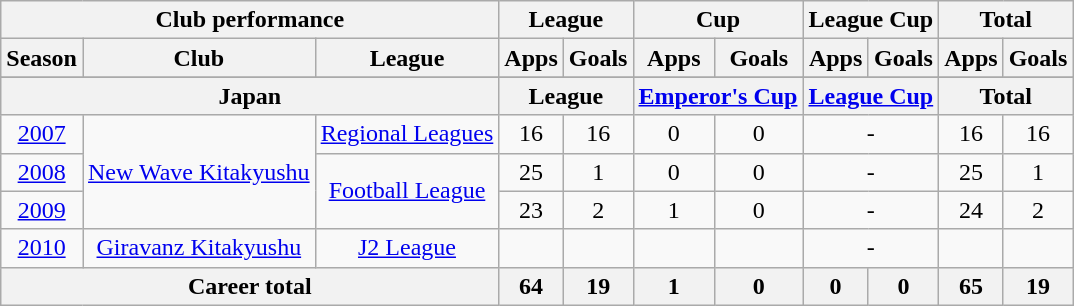<table class="wikitable" style="text-align:center">
<tr>
<th colspan=3>Club performance</th>
<th colspan=2>League</th>
<th colspan=2>Cup</th>
<th colspan=2>League Cup</th>
<th colspan=2>Total</th>
</tr>
<tr>
<th>Season</th>
<th>Club</th>
<th>League</th>
<th>Apps</th>
<th>Goals</th>
<th>Apps</th>
<th>Goals</th>
<th>Apps</th>
<th>Goals</th>
<th>Apps</th>
<th>Goals</th>
</tr>
<tr>
</tr>
<tr>
<th colspan=3>Japan</th>
<th colspan=2>League</th>
<th colspan=2><a href='#'>Emperor's Cup</a></th>
<th colspan=2><a href='#'>League Cup</a></th>
<th colspan=2>Total</th>
</tr>
<tr>
<td><a href='#'>2007</a></td>
<td rowspan="3"><a href='#'>New Wave Kitakyushu</a></td>
<td><a href='#'>Regional Leagues</a></td>
<td>16</td>
<td>16</td>
<td>0</td>
<td>0</td>
<td colspan="2">-</td>
<td>16</td>
<td>16</td>
</tr>
<tr>
<td><a href='#'>2008</a></td>
<td rowspan="2"><a href='#'>Football League</a></td>
<td>25</td>
<td>1</td>
<td>0</td>
<td>0</td>
<td colspan="2">-</td>
<td>25</td>
<td>1</td>
</tr>
<tr>
<td><a href='#'>2009</a></td>
<td>23</td>
<td>2</td>
<td>1</td>
<td>0</td>
<td colspan="2">-</td>
<td>24</td>
<td>2</td>
</tr>
<tr>
<td><a href='#'>2010</a></td>
<td><a href='#'>Giravanz Kitakyushu</a></td>
<td><a href='#'>J2 League</a></td>
<td></td>
<td></td>
<td></td>
<td></td>
<td colspan="2">-</td>
<td></td>
<td></td>
</tr>
<tr>
<th colspan=3>Career total</th>
<th>64</th>
<th>19</th>
<th>1</th>
<th>0</th>
<th>0</th>
<th>0</th>
<th>65</th>
<th>19</th>
</tr>
</table>
